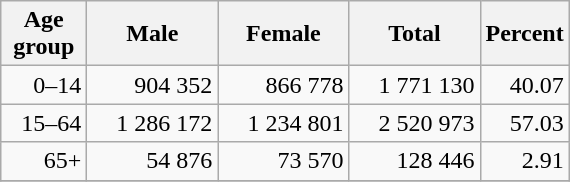<table class="wikitable">
<tr>
<th width="50">Age group</th>
<th width="80pt">Male</th>
<th width="80">Female</th>
<th width="80">Total</th>
<th width="50">Percent</th>
</tr>
<tr>
<td style="text-align:right">0–14</td>
<td style="text-align:right">904 352</td>
<td style="text-align:right">866 778</td>
<td style="text-align:right">1 771 130</td>
<td style="text-align:right">40.07</td>
</tr>
<tr>
<td style="text-align:right">15–64</td>
<td style="text-align:right">1 286 172</td>
<td style="text-align:right">1 234 801</td>
<td style="text-align:right">2 520 973</td>
<td style="text-align:right">57.03</td>
</tr>
<tr>
<td style="text-align:right">65+</td>
<td style="text-align:right">54 876</td>
<td style="text-align:right">73 570</td>
<td style="text-align:right">128 446</td>
<td style="text-align:right">2.91</td>
</tr>
<tr>
</tr>
</table>
